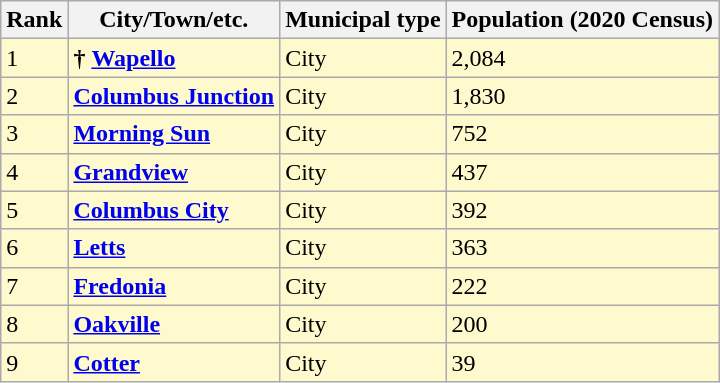<table class="wikitable sortable">
<tr>
<th>Rank</th>
<th>City/Town/etc.</th>
<th>Municipal type</th>
<th>Population (2020 Census)</th>
</tr>
<tr style="background-color:#FFFACD;">
<td>1</td>
<td><strong>†</strong> <strong><a href='#'>Wapello</a></strong></td>
<td>City</td>
<td>2,084</td>
</tr>
<tr style="background-color:#FFFACD;">
<td>2</td>
<td><strong><a href='#'>Columbus Junction</a></strong></td>
<td>City</td>
<td>1,830</td>
</tr>
<tr style="background-color:#FFFACD;">
<td>3</td>
<td><strong><a href='#'>Morning Sun</a></strong></td>
<td>City</td>
<td>752</td>
</tr>
<tr style="background-color:#FFFACD;">
<td>4</td>
<td><strong><a href='#'>Grandview</a></strong></td>
<td>City</td>
<td>437</td>
</tr>
<tr style="background-color:#FFFACD;">
<td>5</td>
<td><strong><a href='#'>Columbus City</a></strong></td>
<td>City</td>
<td>392</td>
</tr>
<tr style="background-color:#FFFACD;">
<td>6</td>
<td><strong><a href='#'>Letts</a></strong></td>
<td>City</td>
<td>363</td>
</tr>
<tr style="background-color:#FFFACD;">
<td>7</td>
<td><strong><a href='#'>Fredonia</a></strong></td>
<td>City</td>
<td>222</td>
</tr>
<tr style="background-color:#FFFACD;">
<td>8</td>
<td><strong><a href='#'>Oakville</a></strong></td>
<td>City</td>
<td>200</td>
</tr>
<tr style="background-color:#FFFACD;">
<td>9</td>
<td><strong><a href='#'>Cotter</a></strong></td>
<td>City</td>
<td>39</td>
</tr>
</table>
